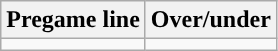<table class="wikitable">
<tr align="center">
<th>Pregame line</th>
<th>Over/under</th>
</tr>
<tr align="center">
<td></td>
<td></td>
</tr>
</table>
